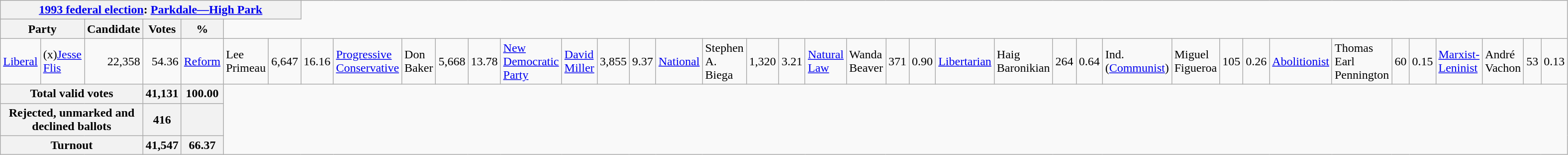<table class="wikitable">
<tr>
<th colspan=7><a href='#'>1993 federal election</a>: <a href='#'>Parkdale—High Park</a></th>
</tr>
<tr>
<th colspan=2 style="width: 182px">Party</th>
<th style="width: 170px">Candidate</th>
<th style="width: 50px">Votes</th>
<th style="width: 40px">%</th>
</tr>
<tr>
<td><a href='#'>Liberal</a></td>
<td>(x)<a href='#'>Jesse Flis</a></td>
<td align="right">22,358</td>
<td align="right">54.36<br></td>
<td><a href='#'>Reform</a></td>
<td>Lee Primeau</td>
<td align="right">6,647</td>
<td align="right">16.16<br></td>
<td><a href='#'>Progressive Conservative</a></td>
<td>Don Baker</td>
<td align="right">5,668</td>
<td align="right">13.78<br></td>
<td><a href='#'>New Democratic Party</a></td>
<td><a href='#'>David Miller</a></td>
<td align="right">3,855</td>
<td align="right">9.37<br></td>
<td><a href='#'>National</a></td>
<td>Stephen A. Biega</td>
<td align="right">1,320</td>
<td align="right">3.21<br>
</td>
<td><a href='#'>Natural Law</a></td>
<td>Wanda Beaver</td>
<td align="right">371</td>
<td align="right">0.90<br></td>
<td><a href='#'>Libertarian</a></td>
<td>Haig Baronikian</td>
<td align="right">264</td>
<td align="right">0.64<br></td>
<td>Ind. (<a href='#'>Communist</a>)</td>
<td>Miguel Figueroa</td>
<td align="right">105</td>
<td align="right">0.26<br></td>
<td><a href='#'>Abolitionist</a></td>
<td>Thomas Earl Pennington</td>
<td align="right">60</td>
<td align="right">0.15<br></td>
<td><a href='#'>Marxist-Leninist</a></td>
<td>André Vachon</td>
<td align="right">53</td>
<td align="right">0.13</td>
</tr>
<tr bgcolor="white">
<th align="right" colspan=3>Total valid votes</th>
<th align="right">41,131</th>
<th align="right">100.00</th>
</tr>
<tr bgcolor="white">
<th align="right" colspan=3>Rejected, unmarked and declined ballots</th>
<th align="right">416</th>
<th align="right"></th>
</tr>
<tr bgcolor="white">
<th align="right" colspan=3>Turnout</th>
<th align="right">41,547</th>
<th align="right">66.37</th>
</tr>
</table>
